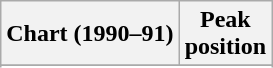<table class="wikitable sortable plainrowheaders" style="text-align:center">
<tr>
<th scope="col">Chart (1990–91)</th>
<th scope="col">Peak<br> position</th>
</tr>
<tr>
</tr>
<tr>
</tr>
</table>
